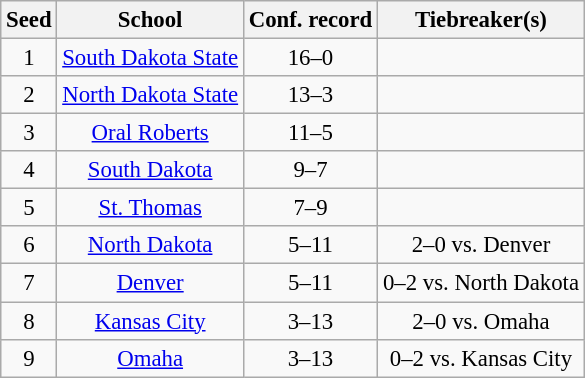<table class="wikitable" style="white-space:nowrap; font-size:95%;text-align:center">
<tr>
<th>Seed</th>
<th>School</th>
<th>Conf. record</th>
<th>Tiebreaker(s)</th>
</tr>
<tr>
<td>1</td>
<td><a href='#'>South Dakota State</a></td>
<td>16–0</td>
<td></td>
</tr>
<tr>
<td>2</td>
<td><a href='#'>North Dakota State</a></td>
<td>13–3</td>
<td></td>
</tr>
<tr>
<td>3</td>
<td><a href='#'>Oral Roberts</a></td>
<td>11–5</td>
<td></td>
</tr>
<tr>
<td>4</td>
<td><a href='#'>South Dakota</a></td>
<td>9–7</td>
<td></td>
</tr>
<tr>
<td>5</td>
<td><a href='#'>St. Thomas</a></td>
<td>7–9</td>
<td></td>
</tr>
<tr>
<td>6</td>
<td><a href='#'>North Dakota</a></td>
<td>5–11</td>
<td>2–0 vs. Denver</td>
</tr>
<tr>
<td>7</td>
<td><a href='#'>Denver</a></td>
<td>5–11</td>
<td>0–2 vs. North Dakota</td>
</tr>
<tr>
<td>8</td>
<td><a href='#'>Kansas City</a></td>
<td>3–13</td>
<td>2–0 vs. Omaha</td>
</tr>
<tr>
<td>9</td>
<td><a href='#'>Omaha</a></td>
<td>3–13</td>
<td>0–2 vs. Kansas City</td>
</tr>
</table>
